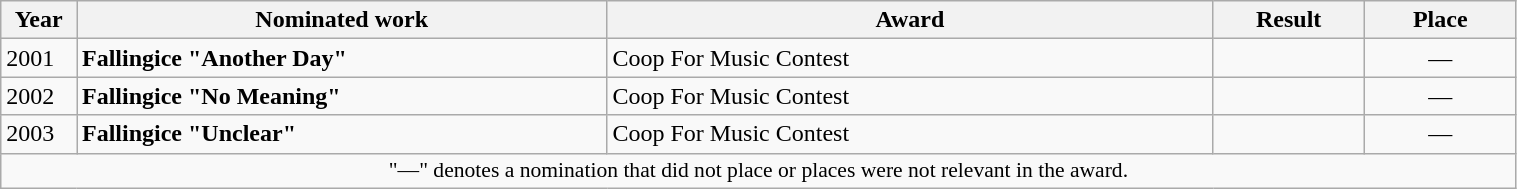<table class="wikitable" style="width:80%;">
<tr>
<th style="width:5%;">Year</th>
<th style="width:35%;">Nominated work</th>
<th style="width:40%;">Award</th>
<th style="width:10%;">Result</th>
<th style="width:10%;">Place</th>
</tr>
<tr>
<td>2001</td>
<td><strong>Fallingice "Another Day"</strong></td>
<td>Coop For Music Contest</td>
<td></td>
<td align="center">—</td>
</tr>
<tr>
<td>2002</td>
<td><strong>Fallingice "No Meaning"</strong></td>
<td>Coop For Music Contest</td>
<td></td>
<td align="center">—</td>
</tr>
<tr>
<td>2003</td>
<td><strong>Fallingice "Unclear"</strong></td>
<td>Coop For Music Contest</td>
<td></td>
<td align="center">—</td>
</tr>
<tr>
<td colspan="14" style="font-size:90%" align="center">"—" denotes a nomination that did not place or places were not relevant in the award.</td>
</tr>
</table>
